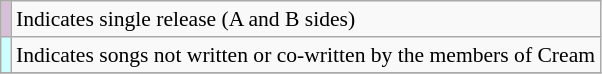<table class="wikitable" style="font-size:90%;">
<tr>
<th scope="row" style="background-color:#D8BFD8"></th>
<td>Indicates single release (A and B sides)</td>
</tr>
<tr>
<th scope="row" style="background-color:#CCFFFF"></th>
<td>Indicates songs not written or co-written by the members of Cream</td>
</tr>
<tr>
</tr>
</table>
